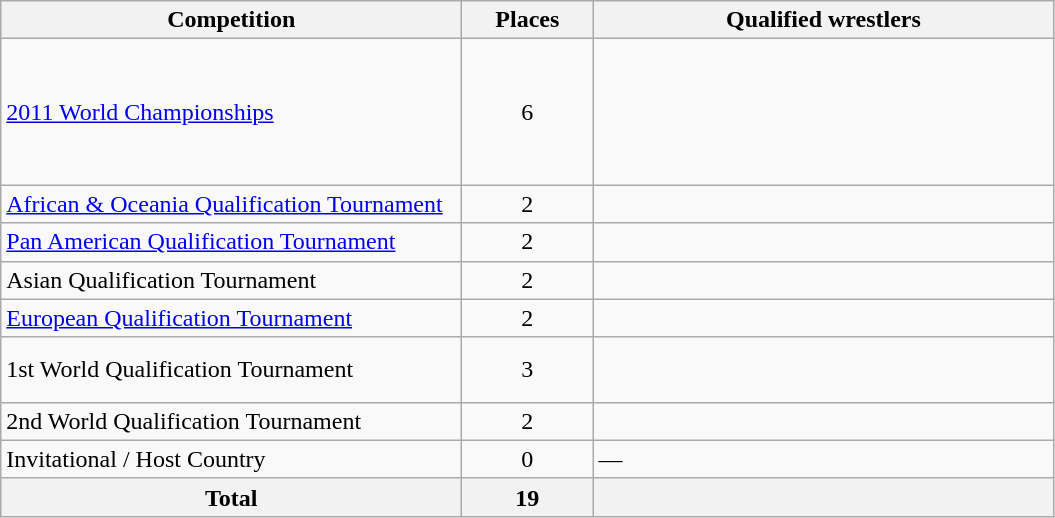<table class = "wikitable">
<tr>
<th width=300>Competition</th>
<th width=80>Places</th>
<th width=300>Qualified wrestlers</th>
</tr>
<tr>
<td><a href='#'>2011 World Championships</a></td>
<td align="center">6</td>
<td><br><br><br><br><br></td>
</tr>
<tr>
<td><a href='#'>African & Oceania Qualification Tournament</a></td>
<td align="center">2</td>
<td><br></td>
</tr>
<tr>
<td><a href='#'>Pan American Qualification Tournament</a></td>
<td align="center">2</td>
<td><br></td>
</tr>
<tr>
<td>Asian Qualification Tournament</td>
<td align="center">2</td>
<td><br></td>
</tr>
<tr>
<td><a href='#'>European Qualification Tournament</a></td>
<td align="center">2</td>
<td><br></td>
</tr>
<tr>
<td>1st World Qualification Tournament</td>
<td align="center">3</td>
<td><br><br></td>
</tr>
<tr>
<td>2nd World Qualification Tournament</td>
<td align="center">2</td>
<td><br></td>
</tr>
<tr>
<td>Invitational / Host Country</td>
<td align="center">0</td>
<td>—</td>
</tr>
<tr>
<th>Total</th>
<th>19</th>
<th></th>
</tr>
</table>
